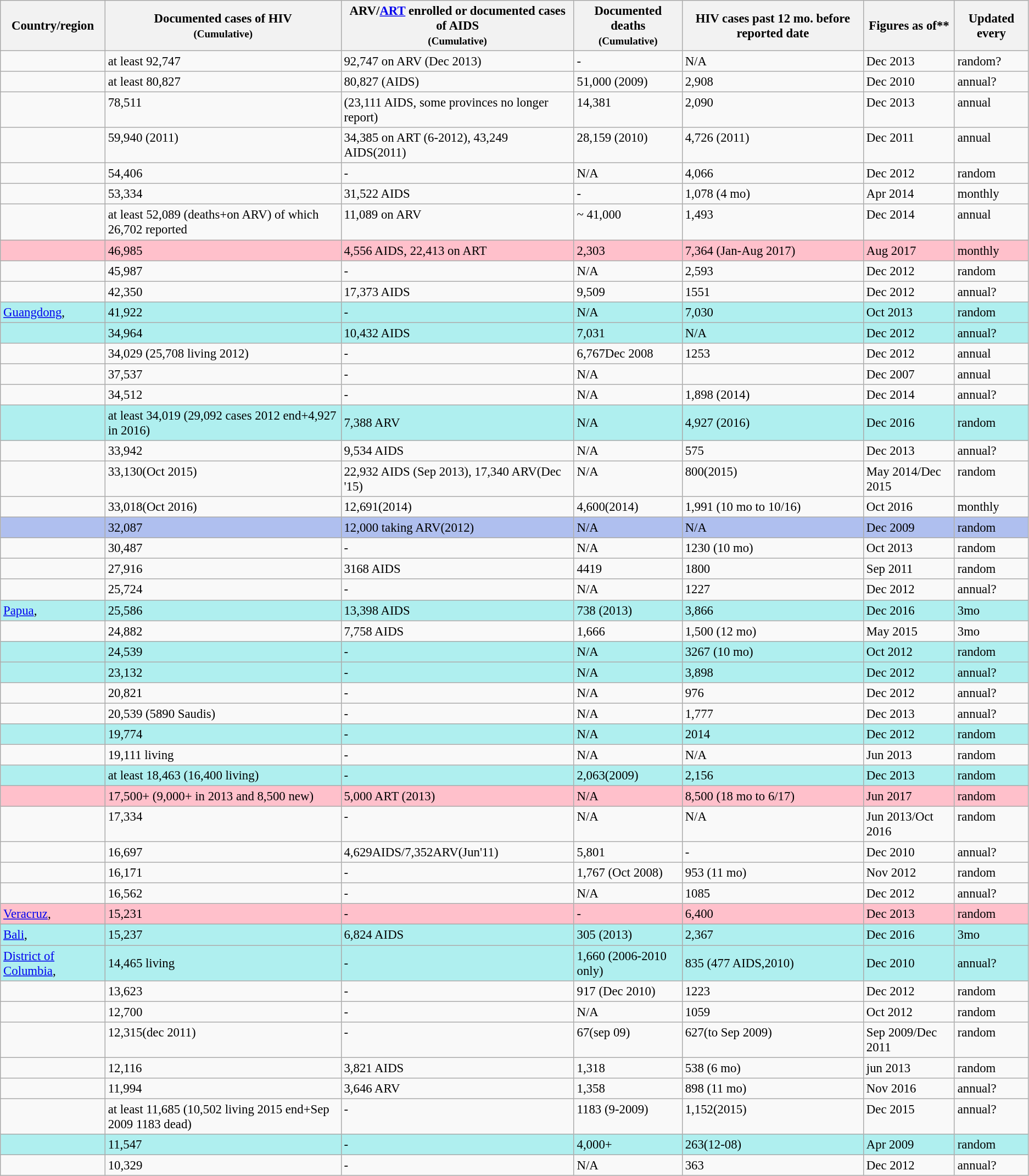<table class="wikitable" style="font-size:95%">
<tr>
<th>Country/region</th>
<th>Documented cases of HIV<br><small>(Cumulative)</small></th>
<th>ARV/<a href='#'>ART</a> enrolled or documented cases of AIDS<br><small>(Cumulative)</small></th>
<th>Documented deaths<br><small>(Cumulative)</small></th>
<th>HIV cases past 12 mo. before reported date</th>
<th>Figures as of**</th>
<th>Updated every</th>
</tr>
<tr valign=top>
<td></td>
<td>at least 92,747</td>
<td>92,747 on ARV (Dec 2013)</td>
<td>-</td>
<td>N/A</td>
<td>Dec 2013</td>
<td>random?</td>
</tr>
<tr valign=top>
<td></td>
<td>at least 80,827</td>
<td>80,827 (AIDS)</td>
<td>51,000 (2009)</td>
<td>2,908</td>
<td>Dec 2010</td>
<td>annual?</td>
</tr>
<tr valign=top>
<td></td>
<td>78,511</td>
<td>(23,111 AIDS, some provinces no longer report)</td>
<td>14,381</td>
<td>2,090</td>
<td>Dec 2013</td>
<td>annual</td>
</tr>
<tr valign=top>
<td></td>
<td>59,940 (2011)</td>
<td>34,385 on ART (6-2012), 43,249 AIDS(2011)</td>
<td>28,159 (2010)</td>
<td>4,726 (2011)</td>
<td>Dec 2011</td>
<td>annual</td>
</tr>
<tr valign=top>
<td></td>
<td>54,406</td>
<td>-</td>
<td>N/A</td>
<td>4,066</td>
<td>Dec 2012</td>
<td>random</td>
</tr>
<tr valign=top>
<td></td>
<td>53,334</td>
<td>31,522 AIDS</td>
<td>-</td>
<td>1,078 (4 mo)</td>
<td>Apr 2014</td>
<td>monthly</td>
</tr>
<tr valign=top>
<td></td>
<td>at least 52,089 (deaths+on ARV) of which 26,702 reported</td>
<td>11,089 on ARV</td>
<td>~ 41,000</td>
<td>1,493</td>
<td>Dec 2014</td>
<td>annual</td>
</tr>
<tr bgcolor="pink">
<td></td>
<td>46,985</td>
<td>4,556 AIDS, 22,413 on ART</td>
<td>2,303</td>
<td>7,364 (Jan-Aug 2017)</td>
<td>Aug 2017</td>
<td>monthly</td>
</tr>
<tr valign=top>
<td></td>
<td>45,987</td>
<td>-</td>
<td>N/A</td>
<td>2,593</td>
<td>Dec 2012</td>
<td>random</td>
</tr>
<tr valign=top>
<td></td>
<td>42,350</td>
<td>17,373 AIDS</td>
<td>9,509</td>
<td>1551</td>
<td>Dec 2012</td>
<td>annual?</td>
</tr>
<tr bgcolor="#AFEFEF">
<td><a href='#'>Guangdong</a>, </td>
<td>41,922</td>
<td>-</td>
<td>N/A</td>
<td>7,030</td>
<td>Oct 2013</td>
<td>random</td>
</tr>
<tr bgcolor="#AFEFEF">
<td></td>
<td>34,964</td>
<td>10,432 AIDS</td>
<td>7,031</td>
<td>N/A</td>
<td>Dec 2012</td>
<td>annual?</td>
</tr>
<tr valign=top>
<td></td>
<td>34,029 (25,708 living 2012)</td>
<td>-</td>
<td>6,767Dec 2008</td>
<td>1253</td>
<td>Dec 2012</td>
<td>annual</td>
</tr>
<tr valign=top>
<td></td>
<td>37,537</td>
<td>-</td>
<td>N/A</td>
<td></td>
<td>Dec 2007</td>
<td>annual</td>
</tr>
<tr valign=top>
<td></td>
<td>34,512</td>
<td>-</td>
<td>N/A</td>
<td>1,898 (2014)</td>
<td>Dec 2014</td>
<td>annual?</td>
</tr>
<tr bgcolor="#AFEFEF">
<td></td>
<td>at least 34,019 (29,092 cases 2012 end+4,927 in 2016)</td>
<td>7,388 ARV</td>
<td>N/A</td>
<td>4,927 (2016)</td>
<td>Dec 2016</td>
<td>random</td>
</tr>
<tr valign=top>
<td></td>
<td>33,942</td>
<td>9,534 AIDS</td>
<td>N/A</td>
<td>575</td>
<td>Dec 2013</td>
<td>annual?</td>
</tr>
<tr valign=top>
<td></td>
<td>33,130(Oct 2015)</td>
<td>22,932 AIDS (Sep 2013), 17,340 ARV(Dec '15)</td>
<td>N/A</td>
<td>800(2015)</td>
<td>May 2014/Dec 2015</td>
<td>random</td>
</tr>
<tr valign=top>
<td></td>
<td>33,018(Oct 2016)</td>
<td>12,691(2014)</td>
<td>4,600(2014)</td>
<td>1,991 (10 mo to 10/16)</td>
<td>Oct 2016</td>
<td>monthly</td>
</tr>
<tr bgcolor="#AFBFEF">
<td></td>
<td>32,087</td>
<td>12,000 taking ARV(2012)</td>
<td>N/A</td>
<td>N/A</td>
<td>Dec 2009</td>
<td>random</td>
</tr>
<tr valign=top>
<td></td>
<td>30,487</td>
<td>-</td>
<td>N/A</td>
<td>1230 (10 mo)</td>
<td>Oct 2013</td>
<td>random</td>
</tr>
<tr valign=top>
<td></td>
<td>27,916</td>
<td>3168 AIDS</td>
<td>4419</td>
<td>1800</td>
<td>Sep 2011</td>
<td>random</td>
</tr>
<tr valign=top>
<td></td>
<td>25,724</td>
<td>-</td>
<td>N/A</td>
<td>1227</td>
<td>Dec 2012</td>
<td>annual?</td>
</tr>
<tr bgcolor="#AFEFEF">
<td><a href='#'>Papua</a>, </td>
<td>25,586</td>
<td>13,398 AIDS</td>
<td>738 (2013)</td>
<td>3,866</td>
<td>Dec 2016</td>
<td>3mo</td>
</tr>
<tr valign=top>
<td></td>
<td>24,882</td>
<td>7,758 AIDS</td>
<td>1,666</td>
<td>1,500 (12 mo)</td>
<td>May 2015</td>
<td>3mo</td>
</tr>
<tr bgcolor="#AFEFEF">
<td></td>
<td>24,539</td>
<td>-</td>
<td>N/A</td>
<td>3267 (10 mo)</td>
<td>Oct 2012</td>
<td>random</td>
</tr>
<tr bgcolor="#AFEFEF">
<td></td>
<td>23,132</td>
<td>-</td>
<td>N/A</td>
<td>3,898</td>
<td>Dec 2012</td>
<td>annual?</td>
</tr>
<tr valign=top>
<td></td>
<td>20,821</td>
<td>-</td>
<td>N/A</td>
<td>976</td>
<td>Dec 2012</td>
<td>annual?</td>
</tr>
<tr valign=top>
<td></td>
<td>20,539 (5890 Saudis)</td>
<td>-</td>
<td>N/A</td>
<td>1,777</td>
<td>Dec 2013</td>
<td>annual?</td>
</tr>
<tr bgcolor="#AFEFEF">
<td></td>
<td>19,774</td>
<td>-</td>
<td>N/A</td>
<td>2014</td>
<td>Dec 2012</td>
<td>random</td>
</tr>
<tr valign=top>
<td></td>
<td>19,111 living</td>
<td>-</td>
<td>N/A</td>
<td>N/A</td>
<td>Jun 2013</td>
<td>random</td>
</tr>
<tr bgcolor="#AFEFEF">
<td></td>
<td>at least 18,463 (16,400 living)</td>
<td>-</td>
<td>2,063(2009)</td>
<td>2,156</td>
<td>Dec 2013</td>
<td>random</td>
</tr>
<tr bgcolor="pink">
<td></td>
<td>17,500+ (9,000+ in 2013 and 8,500 new)</td>
<td>5,000 ART (2013)</td>
<td>N/A</td>
<td>8,500 (18 mo to 6/17)</td>
<td>Jun 2017</td>
<td>random</td>
</tr>
<tr valign=top>
<td></td>
<td>17,334</td>
<td>-</td>
<td>N/A</td>
<td>N/A</td>
<td>Jun 2013/Oct 2016</td>
<td>random</td>
</tr>
<tr valign=top>
<td></td>
<td>16,697</td>
<td>4,629AIDS/7,352ARV(Jun'11)</td>
<td>5,801</td>
<td>-</td>
<td>Dec 2010</td>
<td>annual?</td>
</tr>
<tr valign=top>
<td></td>
<td>16,171</td>
<td>-</td>
<td>1,767 (Oct 2008)</td>
<td>953 (11 mo)</td>
<td>Nov 2012</td>
<td>random</td>
</tr>
<tr valign=top>
<td></td>
<td>16,562</td>
<td>-</td>
<td>N/A</td>
<td>1085</td>
<td>Dec 2012</td>
<td>annual?</td>
</tr>
<tr bgcolor="pink">
<td><a href='#'>Veracruz</a>,</td>
<td>15,231</td>
<td>-</td>
<td>-</td>
<td>6,400</td>
<td>Dec 2013</td>
<td>random</td>
</tr>
<tr bgcolor="#AFEFEF">
<td><a href='#'>Bali</a>, </td>
<td>15,237</td>
<td>6,824 AIDS</td>
<td>305 (2013)</td>
<td>2,367</td>
<td>Dec 2016</td>
<td>3mo</td>
</tr>
<tr bgcolor="#AFEFEF">
<td><a href='#'>District of Columbia</a>, </td>
<td>14,465 living</td>
<td>-</td>
<td>1,660 (2006-2010 only)</td>
<td>835 (477 AIDS,2010)</td>
<td>Dec 2010</td>
<td>annual?</td>
</tr>
<tr valign=top>
<td></td>
<td>13,623</td>
<td>-</td>
<td>917 (Dec 2010)</td>
<td>1223</td>
<td>Dec 2012</td>
<td>random</td>
</tr>
<tr valign=top>
<td></td>
<td>12,700</td>
<td>-</td>
<td>N/A</td>
<td>1059</td>
<td>Oct 2012</td>
<td>random</td>
</tr>
<tr valign=top>
<td></td>
<td>12,315(dec 2011)</td>
<td>-</td>
<td>67(sep 09)</td>
<td>627(to Sep 2009)</td>
<td>Sep 2009/Dec 2011</td>
<td>random</td>
</tr>
<tr valign=top>
<td></td>
<td>12,116</td>
<td>3,821 AIDS</td>
<td>1,318</td>
<td>538 (6 mo)</td>
<td>jun 2013</td>
<td>random</td>
</tr>
<tr valign=top>
<td></td>
<td>11,994</td>
<td>3,646 ARV</td>
<td>1,358</td>
<td>898 (11 mo)</td>
<td>Nov 2016</td>
<td>annual?</td>
</tr>
<tr valign=top>
<td></td>
<td>at least 11,685 (10,502 living 2015 end+Sep 2009 1183 dead)</td>
<td>-</td>
<td>1183 (9-2009)</td>
<td>1,152(2015)</td>
<td>Dec 2015</td>
<td>annual?</td>
</tr>
<tr bgcolor="#AFEFEF">
<td></td>
<td>11,547</td>
<td>-</td>
<td>4,000+</td>
<td>263(12-08)</td>
<td>Apr 2009</td>
<td>random</td>
</tr>
<tr valign=top>
<td></td>
<td>10,329</td>
<td>-</td>
<td>N/A</td>
<td>363</td>
<td>Dec 2012</td>
<td>annual?</td>
</tr>
</table>
